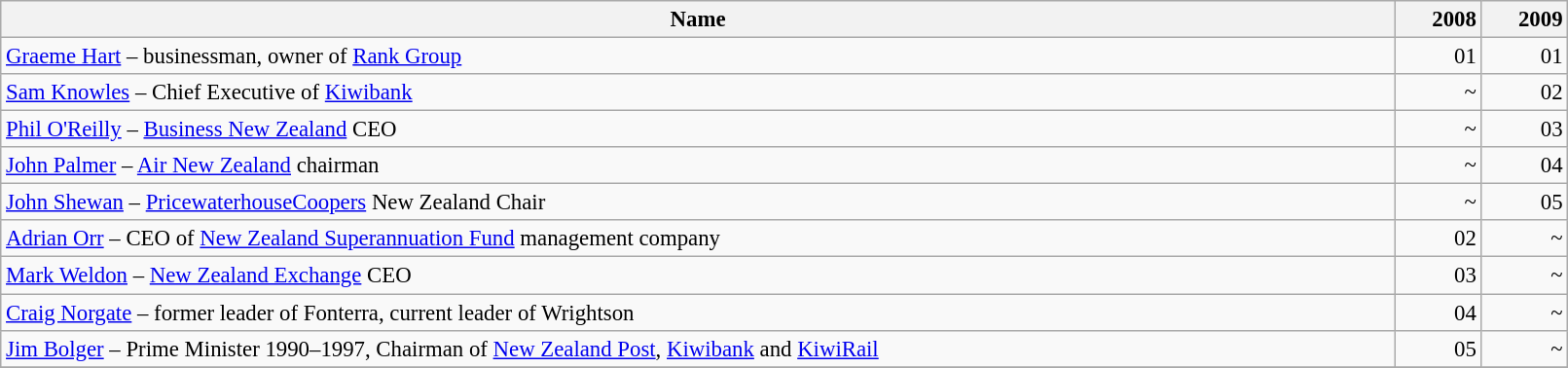<table class="wikitable sortable" width="85%" style="font-size:95%;">
<tr>
<th>Name</th>
<th style="text-align: right;">2008</th>
<th style="text-align: right;">2009</th>
</tr>
<tr>
<td><a href='#'>Graeme Hart</a> – businessman, owner of <a href='#'>Rank Group</a></td>
<td style="text-align: right;">01</td>
<td style="text-align: right;">01</td>
</tr>
<tr>
<td><a href='#'>Sam Knowles</a> – Chief Executive of <a href='#'>Kiwibank</a></td>
<td style="text-align: right;">~</td>
<td style="text-align: right;">02</td>
</tr>
<tr>
<td><a href='#'>Phil O'Reilly</a> – <a href='#'>Business New Zealand</a> CEO</td>
<td style="text-align: right;">~</td>
<td style="text-align: right;">03</td>
</tr>
<tr>
<td><a href='#'>John Palmer</a> – <a href='#'>Air New Zealand</a> chairman</td>
<td style="text-align: right;">~</td>
<td style="text-align: right;">04</td>
</tr>
<tr>
<td><a href='#'>John Shewan</a> – <a href='#'>PricewaterhouseCoopers</a> New Zealand Chair</td>
<td style="text-align: right;">~</td>
<td style="text-align: right;">05</td>
</tr>
<tr>
<td><a href='#'>Adrian Orr</a> – CEO of <a href='#'>New Zealand Superannuation Fund</a> management company</td>
<td style="text-align: right;">02</td>
<td style="text-align: right;">~</td>
</tr>
<tr>
<td><a href='#'>Mark Weldon</a> – <a href='#'>New Zealand Exchange</a> CEO</td>
<td style="text-align: right;">03</td>
<td style="text-align: right;">~</td>
</tr>
<tr>
<td><a href='#'>Craig Norgate</a> – former leader of Fonterra, current  leader of Wrightson</td>
<td style="text-align: right;">04</td>
<td style="text-align: right;">~</td>
</tr>
<tr>
<td><a href='#'>Jim Bolger</a> – Prime Minister 1990–1997, Chairman of <a href='#'>New Zealand Post</a>, <a href='#'>Kiwibank</a> and <a href='#'>KiwiRail</a></td>
<td style="text-align: right;">05</td>
<td style="text-align: right;">~</td>
</tr>
<tr>
</tr>
</table>
